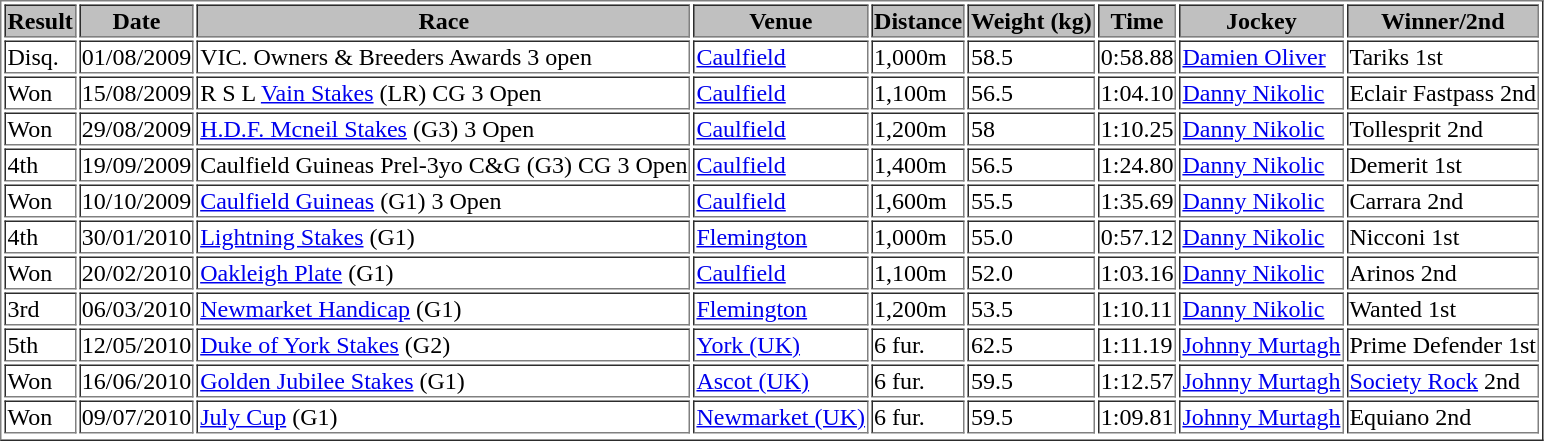<table border="1">
<tr style="background:silver; color:black">
<th>Result</th>
<th>Date</th>
<th>Race</th>
<th>Venue</th>
<th>Distance</th>
<th>Weight (kg)</th>
<th>Time</th>
<th>Jockey</th>
<th>Winner/2nd</th>
</tr>
<tr>
<td>Disq.</td>
<td>01/08/2009</td>
<td>VIC. Owners & Breeders Awards 3 open</td>
<td><a href='#'>Caulfield</a></td>
<td>1,000m</td>
<td>58.5</td>
<td>0:58.88</td>
<td><a href='#'>Damien Oliver</a></td>
<td>Tariks 1st</td>
</tr>
<tr>
<td>Won</td>
<td>15/08/2009</td>
<td>R S L <a href='#'>Vain Stakes</a> (LR) CG 3 Open</td>
<td><a href='#'>Caulfield</a></td>
<td>1,100m</td>
<td>56.5</td>
<td>1:04.10</td>
<td><a href='#'>Danny Nikolic</a></td>
<td>Eclair Fastpass 2nd</td>
</tr>
<tr>
<td>Won</td>
<td>29/08/2009</td>
<td><a href='#'>H.D.F. Mcneil Stakes</a> (G3) 3 Open</td>
<td><a href='#'>Caulfield</a></td>
<td>1,200m</td>
<td>58</td>
<td>1:10.25</td>
<td><a href='#'>Danny Nikolic</a></td>
<td>Tollesprit 2nd</td>
</tr>
<tr>
<td>4th</td>
<td>19/09/2009</td>
<td>Caulfield Guineas Prel-3yo C&G (G3) CG 3 Open</td>
<td><a href='#'>Caulfield</a></td>
<td>1,400m</td>
<td>56.5</td>
<td>1:24.80</td>
<td><a href='#'>Danny Nikolic</a></td>
<td>Demerit 1st</td>
</tr>
<tr>
<td>Won</td>
<td>10/10/2009</td>
<td><a href='#'>Caulfield Guineas</a> (G1) 3 Open</td>
<td><a href='#'>Caulfield</a></td>
<td>1,600m</td>
<td>55.5</td>
<td>1:35.69</td>
<td><a href='#'>Danny Nikolic</a></td>
<td>Carrara 2nd</td>
</tr>
<tr>
<td>4th</td>
<td>30/01/2010</td>
<td><a href='#'>Lightning Stakes</a> (G1)</td>
<td><a href='#'>Flemington</a></td>
<td>1,000m</td>
<td>55.0</td>
<td>0:57.12</td>
<td><a href='#'>Danny Nikolic</a></td>
<td>Nicconi 1st</td>
</tr>
<tr>
<td>Won</td>
<td>20/02/2010</td>
<td><a href='#'>Oakleigh Plate</a> (G1)</td>
<td><a href='#'>Caulfield</a></td>
<td>1,100m</td>
<td>52.0</td>
<td>1:03.16</td>
<td><a href='#'>Danny Nikolic</a></td>
<td>Arinos 2nd</td>
</tr>
<tr>
<td>3rd</td>
<td>06/03/2010</td>
<td><a href='#'>Newmarket Handicap</a> (G1)</td>
<td><a href='#'>Flemington</a></td>
<td>1,200m</td>
<td>53.5</td>
<td>1:10.11</td>
<td><a href='#'>Danny Nikolic</a></td>
<td>Wanted 1st</td>
</tr>
<tr>
<td>5th</td>
<td>12/05/2010</td>
<td><a href='#'>Duke of York Stakes</a> (G2)</td>
<td><a href='#'>York (UK)</a></td>
<td>6 fur.</td>
<td>62.5</td>
<td>1:11.19</td>
<td><a href='#'>Johnny Murtagh</a></td>
<td>Prime Defender 1st</td>
</tr>
<tr>
<td>Won</td>
<td>16/06/2010</td>
<td><a href='#'>Golden Jubilee Stakes</a> (G1)</td>
<td><a href='#'>Ascot (UK)</a></td>
<td>6 fur.</td>
<td>59.5</td>
<td>1:12.57</td>
<td><a href='#'>Johnny Murtagh</a></td>
<td><a href='#'>Society Rock</a> 2nd</td>
</tr>
<tr>
<td>Won</td>
<td>09/07/2010</td>
<td><a href='#'>July Cup</a> (G1)</td>
<td><a href='#'>Newmarket (UK)</a></td>
<td>6 fur.</td>
<td>59.5</td>
<td>1:09.81</td>
<td><a href='#'>Johnny Murtagh</a></td>
<td>Equiano  2nd</td>
</tr>
<tr>
</tr>
</table>
